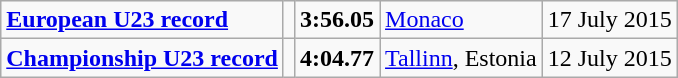<table class="wikitable">
<tr>
<td><strong><a href='#'>European U23 record</a></strong></td>
<td></td>
<td><strong>3:56.05</strong></td>
<td><a href='#'>Monaco</a></td>
<td>17 July 2015</td>
</tr>
<tr>
<td><strong><a href='#'>Championship U23 record</a></strong></td>
<td></td>
<td><strong>4:04.77</strong></td>
<td><a href='#'>Tallinn</a>, Estonia</td>
<td>12 July 2015</td>
</tr>
</table>
